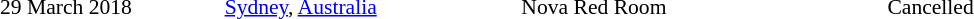<table cellpadding="2" style="border:0 solid darkgrey; font-size:90%">
<tr>
<th style="width:150px;"></th>
<th style="width:200px;"></th>
<th style="width:250px;"></th>
<th style="width:700px;"></th>
</tr>
<tr border="0">
</tr>
<tr>
<td>29 March 2018</td>
<td><a href='#'>Sydney</a>, <a href='#'>Australia</a></td>
<td>Nova Red Room</td>
<td>Cancelled</td>
</tr>
<tr>
</tr>
</table>
